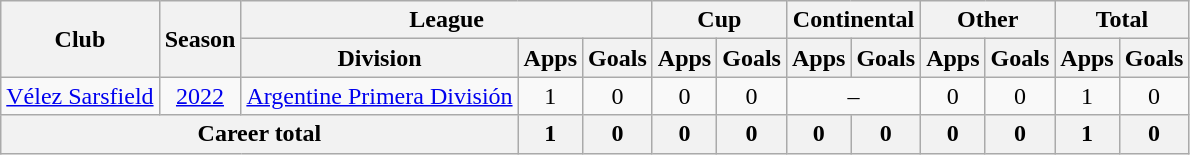<table class="wikitable" style="text-align: center">
<tr>
<th rowspan="2">Club</th>
<th rowspan="2">Season</th>
<th colspan="3">League</th>
<th colspan="2">Cup</th>
<th colspan="2">Continental</th>
<th colspan="2">Other</th>
<th colspan="2">Total</th>
</tr>
<tr>
<th>Division</th>
<th>Apps</th>
<th>Goals</th>
<th>Apps</th>
<th>Goals</th>
<th>Apps</th>
<th>Goals</th>
<th>Apps</th>
<th>Goals</th>
<th>Apps</th>
<th>Goals</th>
</tr>
<tr>
<td><a href='#'>Vélez Sarsfield</a></td>
<td><a href='#'>2022</a></td>
<td><a href='#'>Argentine Primera División</a></td>
<td>1</td>
<td>0</td>
<td>0</td>
<td>0</td>
<td colspan="2">–</td>
<td>0</td>
<td>0</td>
<td>1</td>
<td>0</td>
</tr>
<tr>
<th colspan=3>Career total</th>
<th>1</th>
<th>0</th>
<th>0</th>
<th>0</th>
<th>0</th>
<th>0</th>
<th>0</th>
<th>0</th>
<th>1</th>
<th>0</th>
</tr>
</table>
